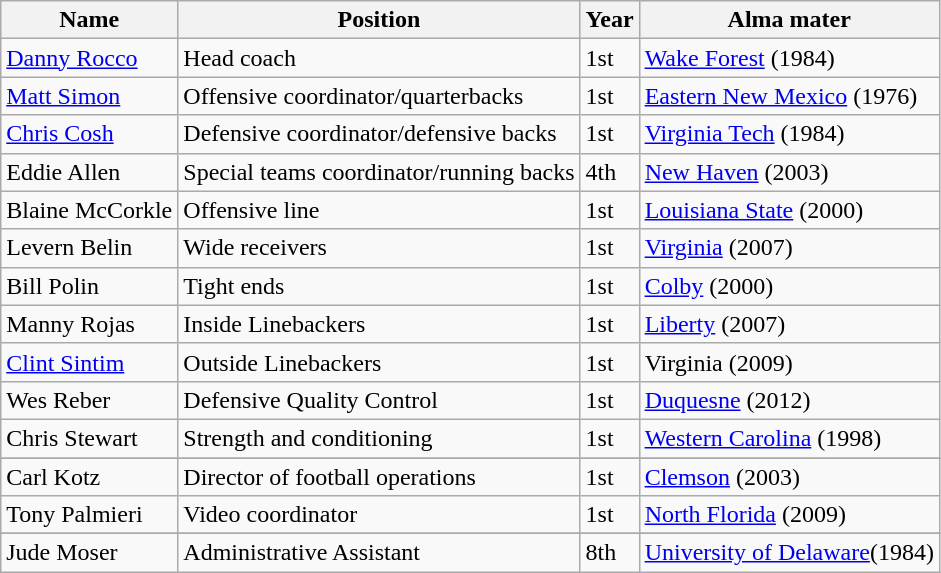<table class="wikitable">
<tr>
<th>Name</th>
<th>Position</th>
<th>Year</th>
<th>Alma mater</th>
</tr>
<tr>
<td><a href='#'>Danny Rocco</a></td>
<td>Head coach</td>
<td>1st</td>
<td><a href='#'>Wake Forest</a> (1984)</td>
</tr>
<tr>
<td><a href='#'>Matt Simon</a></td>
<td>Offensive coordinator/quarterbacks</td>
<td>1st</td>
<td><a href='#'>Eastern New Mexico</a> (1976)</td>
</tr>
<tr>
<td><a href='#'>Chris Cosh</a></td>
<td>Defensive coordinator/defensive backs</td>
<td>1st</td>
<td><a href='#'>Virginia Tech</a> (1984)</td>
</tr>
<tr>
<td>Eddie Allen</td>
<td>Special teams coordinator/running backs</td>
<td>4th</td>
<td><a href='#'>New Haven</a> (2003)</td>
</tr>
<tr>
<td>Blaine McCorkle</td>
<td>Offensive line</td>
<td>1st</td>
<td><a href='#'>Louisiana State</a> (2000)</td>
</tr>
<tr>
<td>Levern Belin</td>
<td>Wide receivers</td>
<td>1st</td>
<td><a href='#'>Virginia</a> (2007)</td>
</tr>
<tr>
<td>Bill Polin</td>
<td>Tight ends</td>
<td>1st</td>
<td><a href='#'>Colby</a> (2000)</td>
</tr>
<tr>
<td>Manny Rojas</td>
<td>Inside Linebackers</td>
<td>1st</td>
<td><a href='#'>Liberty</a> (2007)</td>
</tr>
<tr>
<td><a href='#'>Clint Sintim</a></td>
<td>Outside Linebackers</td>
<td>1st</td>
<td>Virginia (2009)</td>
</tr>
<tr>
<td>Wes Reber</td>
<td>Defensive Quality Control</td>
<td>1st</td>
<td><a href='#'>Duquesne</a> (2012)</td>
</tr>
<tr>
<td>Chris Stewart</td>
<td>Strength and conditioning</td>
<td>1st</td>
<td><a href='#'>Western Carolina</a> (1998)</td>
</tr>
<tr>
</tr>
<tr>
<td>Carl Kotz</td>
<td>Director of football operations</td>
<td>1st</td>
<td><a href='#'>Clemson</a> (2003)</td>
</tr>
<tr>
<td>Tony Palmieri</td>
<td>Video coordinator</td>
<td>1st</td>
<td><a href='#'>North Florida</a> (2009)</td>
</tr>
<tr>
</tr>
<tr>
<td>Jude Moser</td>
<td>Administrative Assistant</td>
<td>8th</td>
<td><a href='#'>University of Delaware</a>(1984)</td>
</tr>
</table>
